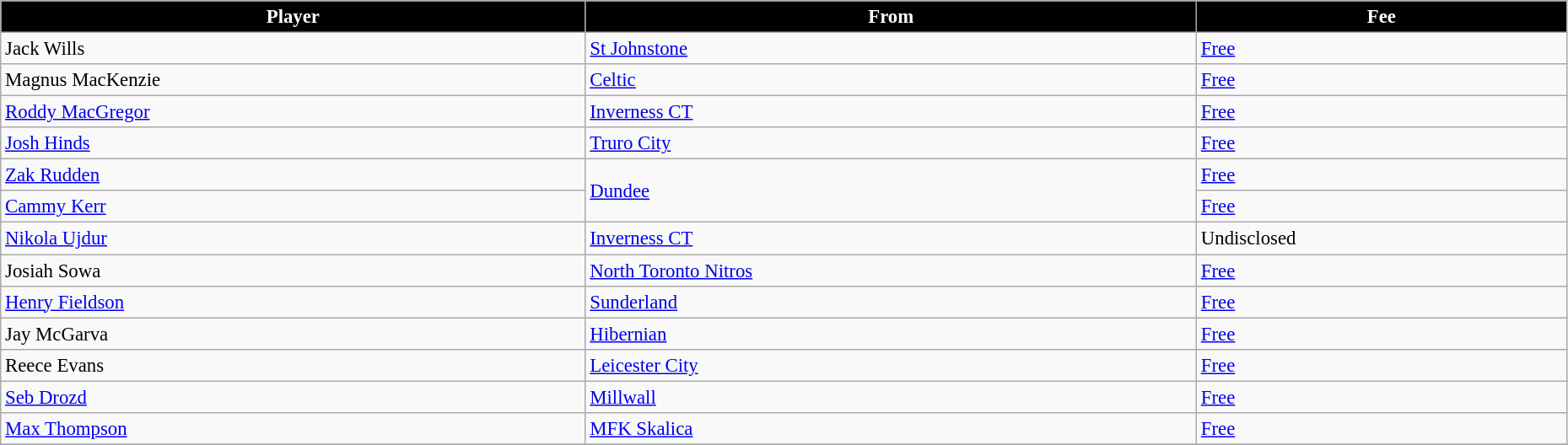<table class="wikitable" style="text-align:left; font-size:95%;width:98%;">
<tr>
<th style="background:black; color:white;">Player</th>
<th style="background:black; color:white;">From</th>
<th style="background:black; color:white;">Fee</th>
</tr>
<tr>
<td> Jack Wills</td>
<td> <a href='#'>St Johnstone</a></td>
<td><a href='#'>Free</a></td>
</tr>
<tr>
<td> Magnus MacKenzie</td>
<td> <a href='#'>Celtic</a></td>
<td><a href='#'>Free</a></td>
</tr>
<tr>
<td> <a href='#'>Roddy MacGregor</a></td>
<td> <a href='#'>Inverness CT</a></td>
<td><a href='#'>Free</a></td>
</tr>
<tr>
<td> <a href='#'>Josh Hinds</a></td>
<td> <a href='#'>Truro City</a></td>
<td><a href='#'>Free</a></td>
</tr>
<tr>
<td> <a href='#'>Zak Rudden</a></td>
<td rowspan=2> <a href='#'>Dundee</a></td>
<td><a href='#'>Free</a></td>
</tr>
<tr>
<td> <a href='#'>Cammy Kerr</a></td>
<td><a href='#'>Free</a></td>
</tr>
<tr>
<td> <a href='#'>Nikola Ujdur</a></td>
<td> <a href='#'>Inverness CT</a></td>
<td>Undisclosed</td>
</tr>
<tr>
<td> Josiah Sowa</td>
<td> <a href='#'>North Toronto Nitros</a></td>
<td><a href='#'>Free</a></td>
</tr>
<tr>
<td> <a href='#'>Henry Fieldson</a></td>
<td> <a href='#'>Sunderland</a></td>
<td><a href='#'>Free</a></td>
</tr>
<tr>
<td> Jay McGarva</td>
<td> <a href='#'>Hibernian</a></td>
<td><a href='#'>Free</a></td>
</tr>
<tr>
<td> Reece Evans</td>
<td> <a href='#'>Leicester City</a></td>
<td><a href='#'>Free</a></td>
</tr>
<tr>
<td> <a href='#'>Seb Drozd</a></td>
<td> <a href='#'>Millwall</a></td>
<td><a href='#'>Free</a></td>
</tr>
<tr>
<td> <a href='#'>Max Thompson</a></td>
<td> <a href='#'>MFK Skalica</a></td>
<td><a href='#'>Free</a></td>
</tr>
<tr>
</tr>
</table>
